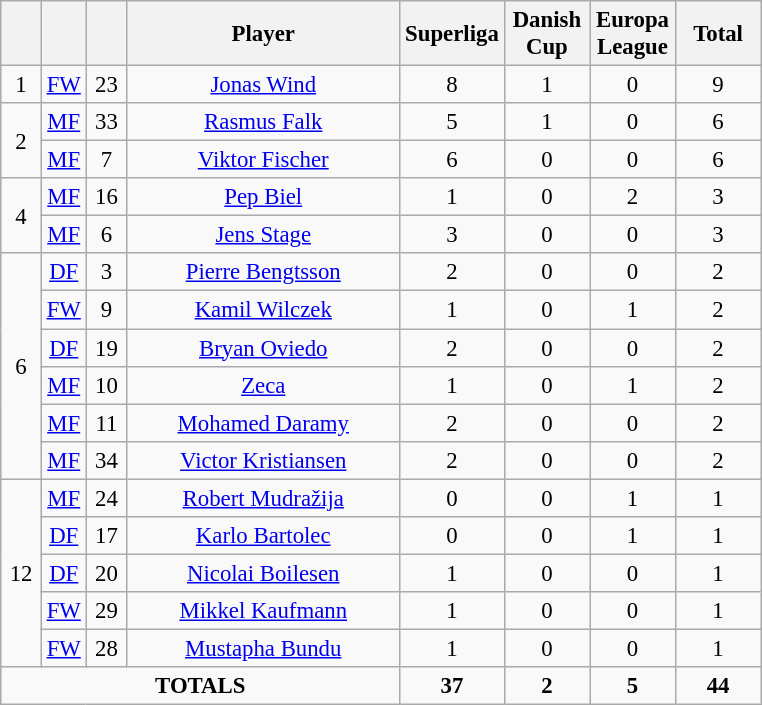<table class="wikitable sortable" style="font-size: 95%; text-align: center;">
<tr>
<th width=20></th>
<th width=20></th>
<th width=20></th>
<th width=175>Player</th>
<th width=50>Superliga</th>
<th width=50>Danish Cup</th>
<th width=50>Europa League</th>
<th width=50>Total</th>
</tr>
<tr>
<td rowspan=1>1</td>
<td><a href='#'>FW</a></td>
<td>23</td>
<td> <a href='#'>Jonas Wind</a></td>
<td>8</td>
<td>1</td>
<td>0</td>
<td>9</td>
</tr>
<tr>
<td rowspan=2>2</td>
<td><a href='#'>MF</a></td>
<td>33</td>
<td> <a href='#'>Rasmus Falk</a></td>
<td>5</td>
<td>1</td>
<td>0</td>
<td>6</td>
</tr>
<tr>
<td><a href='#'>MF</a></td>
<td>7</td>
<td> <a href='#'>Viktor Fischer</a></td>
<td>6</td>
<td>0</td>
<td>0</td>
<td>6</td>
</tr>
<tr>
<td rowspan=2>4</td>
<td><a href='#'>MF</a></td>
<td>16</td>
<td> <a href='#'>Pep Biel</a></td>
<td>1</td>
<td>0</td>
<td>2</td>
<td>3</td>
</tr>
<tr>
<td><a href='#'>MF</a></td>
<td>6</td>
<td> <a href='#'>Jens Stage</a></td>
<td>3</td>
<td>0</td>
<td>0</td>
<td>3</td>
</tr>
<tr>
<td rowspan=6>6</td>
<td><a href='#'>DF</a></td>
<td>3</td>
<td> <a href='#'>Pierre Bengtsson</a></td>
<td>2</td>
<td>0</td>
<td>0</td>
<td>2</td>
</tr>
<tr>
<td><a href='#'>FW</a></td>
<td>9</td>
<td> <a href='#'>Kamil Wilczek</a></td>
<td>1</td>
<td>0</td>
<td>1</td>
<td>2</td>
</tr>
<tr>
<td><a href='#'>DF</a></td>
<td>19</td>
<td> <a href='#'>Bryan Oviedo</a></td>
<td>2</td>
<td>0</td>
<td>0</td>
<td>2</td>
</tr>
<tr>
<td><a href='#'>MF</a></td>
<td>10</td>
<td>  <a href='#'>Zeca</a></td>
<td>1</td>
<td>0</td>
<td>1</td>
<td>2</td>
</tr>
<tr>
<td><a href='#'>MF</a></td>
<td>11</td>
<td> <a href='#'>Mohamed Daramy</a></td>
<td>2</td>
<td>0</td>
<td>0</td>
<td>2</td>
</tr>
<tr>
<td><a href='#'>MF</a></td>
<td>34</td>
<td> <a href='#'>Victor Kristiansen</a></td>
<td>2</td>
<td>0</td>
<td>0</td>
<td>2</td>
</tr>
<tr>
<td rowspan=5>12</td>
<td><a href='#'>MF</a></td>
<td>24</td>
<td> <a href='#'>Robert Mudražija</a></td>
<td>0</td>
<td>0</td>
<td>1</td>
<td>1</td>
</tr>
<tr>
<td><a href='#'>DF</a></td>
<td>17</td>
<td> <a href='#'>Karlo Bartolec</a></td>
<td>0</td>
<td>0</td>
<td>1</td>
<td>1</td>
</tr>
<tr>
<td><a href='#'>DF</a></td>
<td>20</td>
<td> <a href='#'>Nicolai Boilesen</a></td>
<td>1</td>
<td>0</td>
<td>0</td>
<td>1</td>
</tr>
<tr>
<td><a href='#'>FW</a></td>
<td>29</td>
<td> <a href='#'>Mikkel Kaufmann</a></td>
<td>1</td>
<td>0</td>
<td>0</td>
<td>1</td>
</tr>
<tr>
<td><a href='#'>FW</a></td>
<td>28</td>
<td> <a href='#'>Mustapha Bundu</a></td>
<td>1</td>
<td>0</td>
<td>0</td>
<td>1</td>
</tr>
<tr>
<td colspan="4"><strong>TOTALS</strong></td>
<td><strong>37</strong></td>
<td><strong>2</strong></td>
<td><strong>5</strong></td>
<td><strong>44</strong></td>
</tr>
</table>
